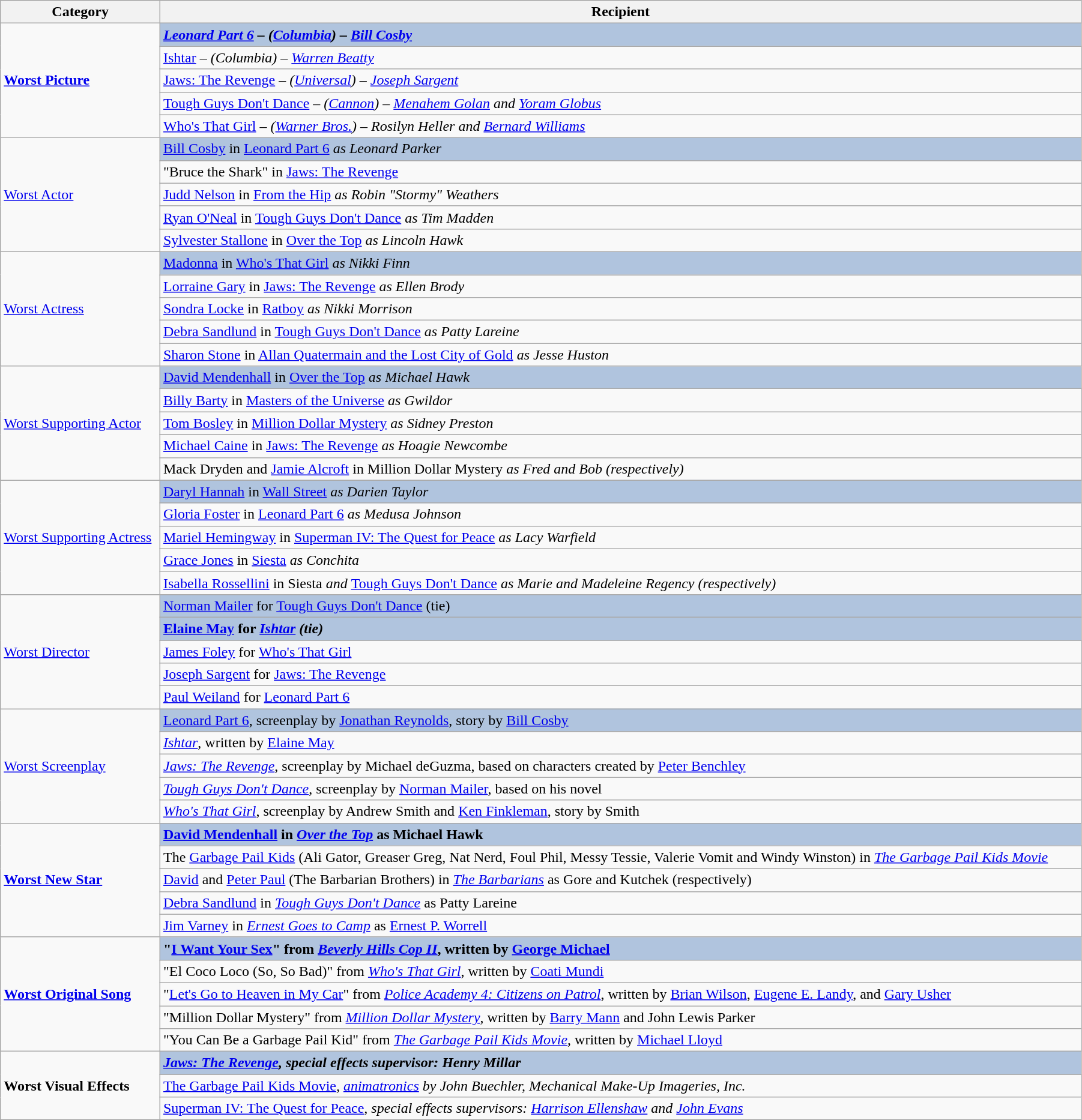<table class="wikitable" width="95%" align="centre">
<tr>
<th>Category</th>
<th>Recipient</th>
</tr>
<tr>
<td rowspan=5><strong><a href='#'>Worst Picture</a></strong></td>
<td style="background:#B0C4DE;"><strong><em><a href='#'>Leonard Part 6</a><em> – (<a href='#'>Columbia</a>) – <a href='#'>Bill Cosby</a><strong></td>
</tr>
<tr>
<td></em><a href='#'>Ishtar</a><em> – (Columbia) – <a href='#'>Warren Beatty</a></td>
</tr>
<tr>
<td></em><a href='#'>Jaws: The Revenge</a><em> – (<a href='#'>Universal</a>) – <a href='#'>Joseph Sargent</a></td>
</tr>
<tr>
<td></em><a href='#'>Tough Guys Don't Dance</a><em> – (<a href='#'>Cannon</a>) – <a href='#'>Menahem Golan</a> and <a href='#'>Yoram Globus</a></td>
</tr>
<tr>
<td></em><a href='#'>Who's That Girl</a><em> – (<a href='#'>Warner Bros.</a>) – Rosilyn Heller and <a href='#'>Bernard Williams</a></td>
</tr>
<tr>
<td rowspan=5></strong><a href='#'>Worst Actor</a><strong></td>
<td style="background:#B0C4DE;"></strong><a href='#'>Bill Cosby</a> in </em><a href='#'>Leonard Part 6</a><em> as Leonard Parker<strong></td>
</tr>
<tr>
<td>"Bruce the Shark" in </em><a href='#'>Jaws: The Revenge</a><em></td>
</tr>
<tr>
<td><a href='#'>Judd Nelson</a> in </em><a href='#'>From the Hip</a><em> as Robin "Stormy" Weathers</td>
</tr>
<tr>
<td><a href='#'>Ryan O'Neal</a> in </em><a href='#'>Tough Guys Don't Dance</a><em> as Tim Madden</td>
</tr>
<tr>
<td><a href='#'>Sylvester Stallone</a> in </em><a href='#'>Over the Top</a><em> as Lincoln Hawk</td>
</tr>
<tr>
<td rowspan=5></strong><a href='#'>Worst Actress</a><strong></td>
<td style="background:#B0C4DE;"></strong><a href='#'>Madonna</a> in </em><a href='#'>Who's That Girl</a><em> as Nikki Finn<strong></td>
</tr>
<tr>
<td><a href='#'>Lorraine Gary</a> in </em><a href='#'>Jaws: The Revenge</a><em> as Ellen Brody</td>
</tr>
<tr>
<td><a href='#'>Sondra Locke</a> in </em><a href='#'>Ratboy</a><em> as Nikki Morrison</td>
</tr>
<tr>
<td><a href='#'>Debra Sandlund</a> in </em><a href='#'>Tough Guys Don't Dance</a><em> as Patty Lareine</td>
</tr>
<tr>
<td><a href='#'>Sharon Stone</a> in </em><a href='#'>Allan Quatermain and the Lost City of Gold</a><em> as Jesse Huston</td>
</tr>
<tr>
<td rowspan=5></strong><a href='#'>Worst Supporting Actor</a><strong></td>
<td style="background:#B0C4DE;"></strong><a href='#'>David Mendenhall</a> in </em><a href='#'>Over the Top</a><em> as Michael Hawk<strong></td>
</tr>
<tr>
<td><a href='#'>Billy Barty</a> in </em><a href='#'>Masters of the Universe</a><em> as Gwildor</td>
</tr>
<tr>
<td><a href='#'>Tom Bosley</a> in </em><a href='#'>Million Dollar Mystery</a><em> as Sidney Preston</td>
</tr>
<tr>
<td><a href='#'>Michael Caine</a> in </em><a href='#'>Jaws: The Revenge</a><em> as Hoagie Newcombe</td>
</tr>
<tr>
<td>Mack Dryden and <a href='#'>Jamie Alcroft</a> in </em>Million Dollar Mystery<em> as Fred and Bob (respectively)</td>
</tr>
<tr>
<td rowspan=5></strong><a href='#'>Worst Supporting Actress</a><strong></td>
<td style="background:#B0C4DE;"></strong><a href='#'>Daryl Hannah</a> in </em><a href='#'>Wall Street</a><em> as Darien Taylor<strong></td>
</tr>
<tr>
<td><a href='#'>Gloria Foster</a> in </em><a href='#'>Leonard Part 6</a><em> as Medusa Johnson</td>
</tr>
<tr>
<td><a href='#'>Mariel Hemingway</a> in </em><a href='#'>Superman IV: The Quest for Peace</a><em> as Lacy Warfield</td>
</tr>
<tr>
<td><a href='#'>Grace Jones</a> in </em><a href='#'>Siesta</a><em> as Conchita</td>
</tr>
<tr>
<td><a href='#'>Isabella Rossellini</a> in </em>Siesta<em> and </em><a href='#'>Tough Guys Don't Dance</a><em> as Marie and Madeleine Regency (respectively)</td>
</tr>
<tr>
<td rowspan=5></strong><a href='#'>Worst Director</a><strong></td>
<td style="background:#B0C4DE;"></strong><a href='#'>Norman Mailer</a> for </em><a href='#'>Tough Guys Don't Dance</a></em></strong> (tie)</td>
</tr>
<tr>
<td style="background:#B0C4DE;"><strong><a href='#'>Elaine May</a> for <em><a href='#'>Ishtar</a><strong><em> (tie)</td>
</tr>
<tr>
<td><a href='#'>James Foley</a> for </em><a href='#'>Who's That Girl</a><em></td>
</tr>
<tr>
<td><a href='#'>Joseph Sargent</a> for </em><a href='#'>Jaws: The Revenge</a><em></td>
</tr>
<tr>
<td><a href='#'>Paul Weiland</a> for </em><a href='#'>Leonard Part 6</a><em></td>
</tr>
<tr>
<td rowspan=5></strong><a href='#'>Worst Screenplay</a><strong></td>
<td style="background:#B0C4DE;"></em></strong><a href='#'>Leonard Part 6</a></em>, screenplay by <a href='#'>Jonathan Reynolds</a>, story by <a href='#'>Bill Cosby</a></strong></td>
</tr>
<tr>
<td><em><a href='#'>Ishtar</a></em>, written by <a href='#'>Elaine May</a></td>
</tr>
<tr>
<td><em><a href='#'>Jaws: The Revenge</a></em>, screenplay by Michael deGuzma, based on characters created by <a href='#'>Peter Benchley</a></td>
</tr>
<tr>
<td><em><a href='#'>Tough Guys Don't Dance</a></em>, screenplay by <a href='#'>Norman Mailer</a>, based on his novel</td>
</tr>
<tr>
<td><em><a href='#'>Who's That Girl</a></em>, screenplay by Andrew Smith and <a href='#'>Ken Finkleman</a>, story by Smith</td>
</tr>
<tr>
<td rowspan=5><strong><a href='#'>Worst New Star</a></strong></td>
<td style="background:#B0C4DE;"><strong><a href='#'>David Mendenhall</a> in <em><a href='#'>Over the Top</a></em> as Michael Hawk</strong></td>
</tr>
<tr>
<td>The <a href='#'>Garbage Pail Kids</a> (Ali Gator, Greaser Greg, Nat Nerd, Foul Phil, Messy Tessie, Valerie Vomit and Windy Winston) in <em><a href='#'>The Garbage Pail Kids Movie</a></em></td>
</tr>
<tr>
<td><a href='#'>David</a> and <a href='#'>Peter Paul</a> (The Barbarian Brothers) in <em><a href='#'>The Barbarians</a></em> as Gore and Kutchek (respectively)</td>
</tr>
<tr>
<td><a href='#'>Debra Sandlund</a> in <em><a href='#'>Tough Guys Don't Dance</a></em> as Patty Lareine</td>
</tr>
<tr>
<td><a href='#'>Jim Varney</a> in <em><a href='#'>Ernest Goes to Camp</a></em> as <a href='#'>Ernest P. Worrell</a></td>
</tr>
<tr>
<td rowspan=5><strong><a href='#'>Worst Original Song</a></strong></td>
<td style="background:#B0C4DE;"><strong>"<a href='#'>I Want Your Sex</a>" from <em><a href='#'>Beverly Hills Cop II</a></em>, written by <a href='#'>George Michael</a></strong></td>
</tr>
<tr>
<td>"El Coco Loco (So, So Bad)" from <em><a href='#'>Who's That Girl</a></em>, written by <a href='#'>Coati Mundi</a></td>
</tr>
<tr>
<td>"<a href='#'>Let's Go to Heaven in My Car</a>" from <em><a href='#'>Police Academy 4: Citizens on Patrol</a></em>, written by <a href='#'>Brian Wilson</a>, <a href='#'>Eugene E. Landy</a>, and <a href='#'>Gary Usher</a></td>
</tr>
<tr>
<td>"Million Dollar Mystery" from <em><a href='#'>Million Dollar Mystery</a></em>, written by <a href='#'>Barry Mann</a> and John Lewis Parker</td>
</tr>
<tr>
<td>"You Can Be a Garbage Pail Kid" from <em><a href='#'>The Garbage Pail Kids Movie</a></em>, written by <a href='#'>Michael Lloyd</a></td>
</tr>
<tr>
<td rowspan=3><strong>Worst Visual Effects</strong></td>
<td style="background:#B0C4DE;"><strong><em><a href='#'>Jaws: The Revenge</a><em>, special effects supervisor: Henry Millar<strong></td>
</tr>
<tr>
<td></em><a href='#'>The Garbage Pail Kids Movie</a><em>, <a href='#'>animatronics</a> by John Buechler, Mechanical Make-Up Imageries, Inc.</td>
</tr>
<tr>
<td></em><a href='#'>Superman IV: The Quest for Peace</a><em>, special effects supervisors: <a href='#'>Harrison Ellenshaw</a> and <a href='#'>John Evans</a></td>
</tr>
</table>
